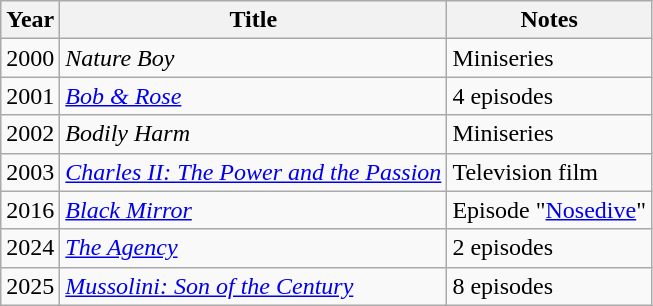<table class="wikitable">
<tr>
<th>Year</th>
<th>Title</th>
<th>Notes</th>
</tr>
<tr>
<td>2000</td>
<td><em>Nature Boy</em></td>
<td>Miniseries</td>
</tr>
<tr>
<td>2001</td>
<td><em><a href='#'>Bob & Rose</a></em></td>
<td>4 episodes</td>
</tr>
<tr>
<td>2002</td>
<td><em>Bodily Harm</em></td>
<td>Miniseries</td>
</tr>
<tr>
<td>2003</td>
<td><em><a href='#'>Charles II: The Power and the Passion</a></em></td>
<td>Television film</td>
</tr>
<tr>
<td>2016</td>
<td><em><a href='#'>Black Mirror</a></em></td>
<td>Episode "<a href='#'>Nosedive</a>"</td>
</tr>
<tr>
<td>2024</td>
<td><em><a href='#'>The Agency</a></em></td>
<td>2 episodes</td>
</tr>
<tr>
<td>2025</td>
<td><em><a href='#'>Mussolini: Son of the Century</a></em></td>
<td>8 episodes</td>
</tr>
</table>
